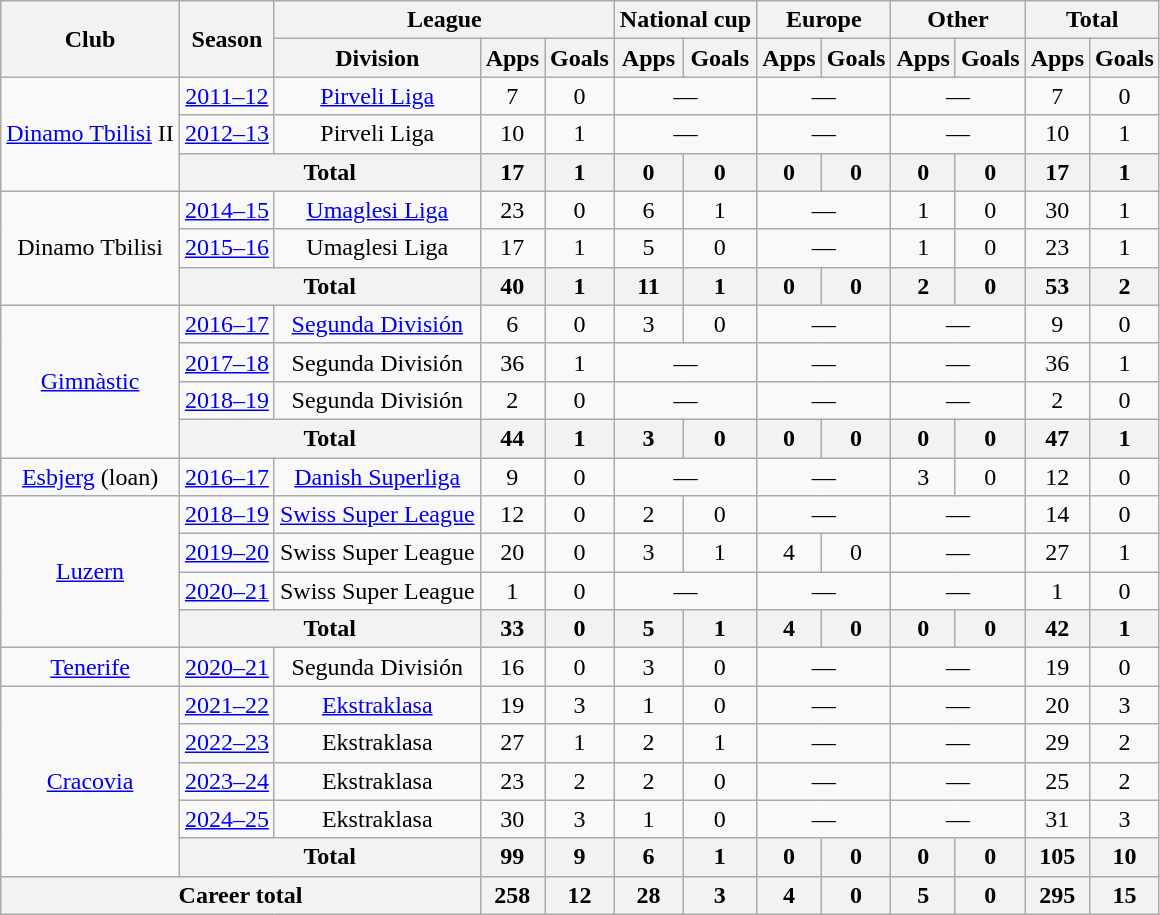<table class="wikitable" style="text-align:center">
<tr>
<th rowspan="2">Club</th>
<th rowspan="2">Season</th>
<th colspan="3">League</th>
<th colspan="2">National cup</th>
<th colspan="2">Europe</th>
<th colspan="2">Other</th>
<th colspan="2">Total</th>
</tr>
<tr>
<th>Division</th>
<th>Apps</th>
<th>Goals</th>
<th>Apps</th>
<th>Goals</th>
<th>Apps</th>
<th>Goals</th>
<th>Apps</th>
<th>Goals</th>
<th>Apps</th>
<th>Goals</th>
</tr>
<tr>
<td rowspan="3"><a href='#'>Dinamo Tbilisi</a> II</td>
<td><a href='#'>2011–12</a></td>
<td><a href='#'>Pirveli Liga</a></td>
<td>7</td>
<td>0</td>
<td colspan="2">—</td>
<td colspan="2">—</td>
<td colspan="2">—</td>
<td>7</td>
<td>0</td>
</tr>
<tr>
<td><a href='#'>2012–13</a></td>
<td>Pirveli Liga</td>
<td>10</td>
<td>1</td>
<td colspan="2">—</td>
<td colspan="2">—</td>
<td colspan="2">—</td>
<td>10</td>
<td>1</td>
</tr>
<tr>
<th colspan="2">Total</th>
<th>17</th>
<th>1</th>
<th>0</th>
<th>0</th>
<th>0</th>
<th>0</th>
<th>0</th>
<th>0</th>
<th>17</th>
<th>1</th>
</tr>
<tr>
<td rowspan="3">Dinamo Tbilisi</td>
<td><a href='#'>2014–15</a></td>
<td><a href='#'>Umaglesi Liga</a></td>
<td>23</td>
<td>0</td>
<td>6</td>
<td>1</td>
<td colspan="2">—</td>
<td>1</td>
<td>0</td>
<td>30</td>
<td>1</td>
</tr>
<tr>
<td><a href='#'>2015–16</a></td>
<td>Umaglesi Liga</td>
<td>17</td>
<td>1</td>
<td>5</td>
<td>0</td>
<td colspan="2">—</td>
<td>1</td>
<td>0</td>
<td>23</td>
<td>1</td>
</tr>
<tr>
<th colspan="2">Total</th>
<th>40</th>
<th>1</th>
<th>11</th>
<th>1</th>
<th>0</th>
<th>0</th>
<th>2</th>
<th>0</th>
<th>53</th>
<th>2</th>
</tr>
<tr>
<td rowspan="4"><a href='#'>Gimnàstic</a></td>
<td><a href='#'>2016–17</a></td>
<td><a href='#'>Segunda División</a></td>
<td>6</td>
<td>0</td>
<td>3</td>
<td>0</td>
<td colspan="2">—</td>
<td colspan="2">—</td>
<td>9</td>
<td>0</td>
</tr>
<tr>
<td><a href='#'>2017–18</a></td>
<td>Segunda División</td>
<td>36</td>
<td>1</td>
<td colspan="2">—</td>
<td colspan="2">—</td>
<td colspan="2">—</td>
<td>36</td>
<td>1</td>
</tr>
<tr>
<td><a href='#'>2018–19</a></td>
<td>Segunda División</td>
<td>2</td>
<td>0</td>
<td colspan="2">—</td>
<td colspan="2">—</td>
<td colspan="2">—</td>
<td>2</td>
<td>0</td>
</tr>
<tr>
<th colspan="2">Total</th>
<th>44</th>
<th>1</th>
<th>3</th>
<th>0</th>
<th>0</th>
<th>0</th>
<th>0</th>
<th>0</th>
<th>47</th>
<th>1</th>
</tr>
<tr>
<td><a href='#'>Esbjerg</a> (loan)</td>
<td><a href='#'>2016–17</a></td>
<td><a href='#'>Danish Superliga</a></td>
<td>9</td>
<td>0</td>
<td colspan="2">—</td>
<td colspan="2">—</td>
<td>3</td>
<td>0</td>
<td>12</td>
<td>0</td>
</tr>
<tr>
<td rowspan="4"><a href='#'>Luzern</a></td>
<td><a href='#'>2018–19</a></td>
<td><a href='#'>Swiss Super League</a></td>
<td>12</td>
<td>0</td>
<td>2</td>
<td>0</td>
<td colspan="2">—</td>
<td colspan="2">—</td>
<td>14</td>
<td>0</td>
</tr>
<tr>
<td><a href='#'>2019–20</a></td>
<td>Swiss Super League</td>
<td>20</td>
<td>0</td>
<td>3</td>
<td>1</td>
<td>4</td>
<td>0</td>
<td colspan="2">—</td>
<td>27</td>
<td>1</td>
</tr>
<tr>
<td><a href='#'>2020–21</a></td>
<td>Swiss Super League</td>
<td>1</td>
<td>0</td>
<td colspan="2">—</td>
<td colspan="2">—</td>
<td colspan="2">—</td>
<td>1</td>
<td>0</td>
</tr>
<tr>
<th colspan="2">Total</th>
<th>33</th>
<th>0</th>
<th>5</th>
<th>1</th>
<th>4</th>
<th>0</th>
<th>0</th>
<th>0</th>
<th>42</th>
<th>1</th>
</tr>
<tr>
<td><a href='#'>Tenerife</a></td>
<td><a href='#'>2020–21</a></td>
<td>Segunda División</td>
<td>16</td>
<td>0</td>
<td>3</td>
<td>0</td>
<td colspan="2">—</td>
<td colspan="2">—</td>
<td>19</td>
<td>0</td>
</tr>
<tr>
<td rowspan="5"><a href='#'>Cracovia</a></td>
<td><a href='#'>2021–22</a></td>
<td><a href='#'>Ekstraklasa</a></td>
<td>19</td>
<td>3</td>
<td>1</td>
<td>0</td>
<td colspan="2">—</td>
<td colspan="2">—</td>
<td>20</td>
<td>3</td>
</tr>
<tr>
<td><a href='#'>2022–23</a></td>
<td>Ekstraklasa</td>
<td>27</td>
<td>1</td>
<td>2</td>
<td>1</td>
<td colspan="2">—</td>
<td colspan="2">—</td>
<td>29</td>
<td>2</td>
</tr>
<tr>
<td><a href='#'>2023–24</a></td>
<td>Ekstraklasa</td>
<td>23</td>
<td>2</td>
<td>2</td>
<td>0</td>
<td colspan="2">—</td>
<td colspan="2">—</td>
<td>25</td>
<td>2</td>
</tr>
<tr>
<td><a href='#'>2024–25</a></td>
<td>Ekstraklasa</td>
<td>30</td>
<td>3</td>
<td>1</td>
<td>0</td>
<td colspan="2">—</td>
<td colspan="2">—</td>
<td>31</td>
<td>3</td>
</tr>
<tr>
<th colspan="2">Total</th>
<th>99</th>
<th>9</th>
<th>6</th>
<th>1</th>
<th>0</th>
<th>0</th>
<th>0</th>
<th>0</th>
<th>105</th>
<th>10</th>
</tr>
<tr>
<th colspan="3">Career total</th>
<th>258</th>
<th>12</th>
<th>28</th>
<th>3</th>
<th>4</th>
<th>0</th>
<th>5</th>
<th>0</th>
<th>295</th>
<th>15</th>
</tr>
</table>
